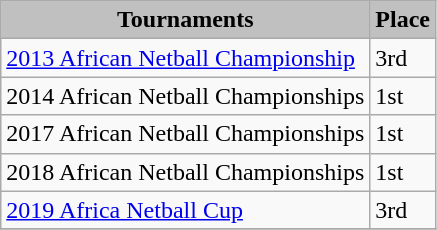<table class="wikitable collapsible" border="1">
<tr>
<th style="background:silver;">Tournaments</th>
<th style="background:silver;">Place</th>
</tr>
<tr>
<td><a href='#'>2013 African Netball Championship</a></td>
<td>3rd</td>
</tr>
<tr>
<td>2014 African Netball Championships</td>
<td>1st</td>
</tr>
<tr>
<td>2017 African Netball Championships</td>
<td>1st</td>
</tr>
<tr>
<td>2018 African Netball Championships</td>
<td>1st</td>
</tr>
<tr>
<td><a href='#'>2019 Africa Netball Cup</a></td>
<td>3rd</td>
</tr>
<tr>
</tr>
</table>
